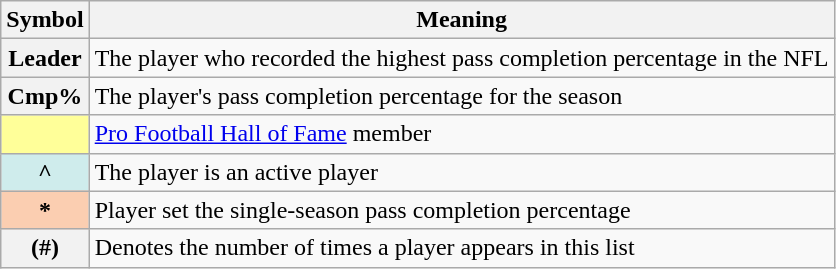<table class="wikitable plainrowheaders" border="1">
<tr>
<th scope="col">Symbol</th>
<th scope="col">Meaning</th>
</tr>
<tr>
<th scope="row" style="text-align:center;"><strong>Leader</strong></th>
<td>The player who recorded the highest pass completion percentage in the NFL</td>
</tr>
<tr>
<th scope="row" style="text-align:center;"><strong>Cmp%</strong></th>
<td>The player's pass completion percentage for the season</td>
</tr>
<tr>
<th scope="row" style="text-align:center; background:#FFFF99;"></th>
<td><a href='#'>Pro Football Hall of Fame</a> member</td>
</tr>
<tr>
<th scope="row" style="text-align:center; background-color:#cfecec;">^</th>
<td>The player is an active player</td>
</tr>
<tr>
<th scope="row" style="text-align:center; background:#fbceb1;">*</th>
<td>Player set the single-season pass completion percentage</td>
</tr>
<tr>
<th scope="row" style="text-align:center;">(#)</th>
<td>Denotes the number of times a player appears in this list</td>
</tr>
</table>
